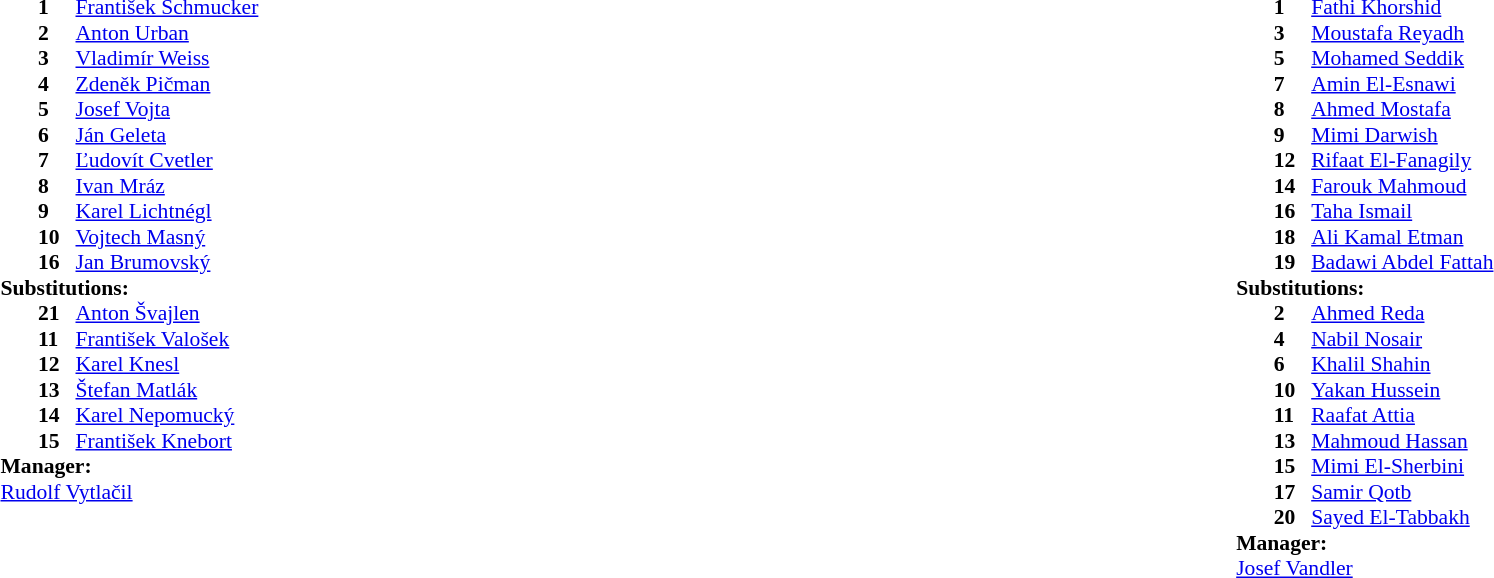<table width="100%">
<tr>
<td valign="top" width="40%"><br><table style="font-size:90%" cellspacing="0" cellpadding="0">
<tr>
<th width=25></th>
<th width=25></th>
</tr>
<tr>
<td></td>
<td><strong>1</strong></td>
<td><a href='#'>František Schmucker</a></td>
</tr>
<tr>
<td></td>
<td><strong>2</strong></td>
<td><a href='#'>Anton Urban</a></td>
</tr>
<tr>
<td></td>
<td><strong>3</strong></td>
<td><a href='#'>Vladimír Weiss</a></td>
</tr>
<tr>
<td></td>
<td><strong>4</strong></td>
<td><a href='#'>Zdeněk Pičman</a></td>
</tr>
<tr>
<td></td>
<td><strong>5</strong></td>
<td><a href='#'>Josef Vojta</a></td>
</tr>
<tr>
<td></td>
<td><strong>6</strong></td>
<td><a href='#'>Ján Geleta</a></td>
</tr>
<tr>
<td></td>
<td><strong>7</strong></td>
<td><a href='#'>Ľudovít Cvetler</a></td>
</tr>
<tr>
<td></td>
<td><strong>8</strong></td>
<td><a href='#'>Ivan Mráz</a></td>
</tr>
<tr>
<td></td>
<td><strong>9</strong></td>
<td><a href='#'>Karel Lichtnégl</a></td>
</tr>
<tr>
<td></td>
<td><strong>10</strong></td>
<td><a href='#'>Vojtech Masný</a></td>
</tr>
<tr>
<td></td>
<td><strong>16</strong></td>
<td><a href='#'>Jan Brumovský</a></td>
</tr>
<tr>
<td colspan=3><strong>Substitutions:</strong></td>
</tr>
<tr>
<td></td>
<td><strong>21</strong></td>
<td><a href='#'>Anton Švajlen</a></td>
</tr>
<tr>
<td></td>
<td><strong>11</strong></td>
<td><a href='#'>František Valošek</a></td>
</tr>
<tr>
<td></td>
<td><strong>12</strong></td>
<td><a href='#'>Karel Knesl</a></td>
</tr>
<tr>
<td></td>
<td><strong>13</strong></td>
<td><a href='#'>Štefan Matlák</a></td>
</tr>
<tr>
<td></td>
<td><strong>14</strong></td>
<td><a href='#'>Karel Nepomucký</a></td>
</tr>
<tr>
<td></td>
<td><strong>15</strong></td>
<td><a href='#'>František Knebort</a></td>
</tr>
<tr>
<td colspan=3><strong>Manager:</strong></td>
</tr>
<tr>
<td colspan=3> <a href='#'>Rudolf Vytlačil</a></td>
</tr>
</table>
</td>
<td valign="top" width="50%"><br><table style="font-size:90%; margin:auto" cellspacing="0" cellpadding="0">
<tr>
<th width=25></th>
<th width=25></th>
</tr>
<tr>
<td></td>
<td><strong>1</strong></td>
<td><a href='#'>Fathi Khorshid</a></td>
</tr>
<tr>
<td></td>
<td><strong>3</strong></td>
<td><a href='#'>Moustafa Reyadh</a></td>
</tr>
<tr>
<td></td>
<td><strong>5</strong></td>
<td><a href='#'>Mohamed Seddik</a></td>
</tr>
<tr>
<td></td>
<td><strong>7</strong></td>
<td><a href='#'>Amin El-Esnawi</a></td>
</tr>
<tr>
<td></td>
<td><strong>8</strong></td>
<td><a href='#'>Ahmed Mostafa</a></td>
</tr>
<tr>
<td></td>
<td><strong>9</strong></td>
<td><a href='#'>Mimi Darwish</a></td>
</tr>
<tr>
<td></td>
<td><strong>12</strong></td>
<td><a href='#'>Rifaat El-Fanagily</a></td>
</tr>
<tr>
<td></td>
<td><strong>14</strong></td>
<td><a href='#'>Farouk Mahmoud</a></td>
</tr>
<tr>
<td></td>
<td><strong>16</strong></td>
<td><a href='#'>Taha Ismail</a></td>
</tr>
<tr>
<td></td>
<td><strong>18</strong></td>
<td><a href='#'>Ali Kamal Etman</a></td>
</tr>
<tr>
<td></td>
<td><strong>19</strong></td>
<td><a href='#'>Badawi Abdel Fattah</a></td>
</tr>
<tr>
<td colspan=3><strong>Substitutions:</strong></td>
</tr>
<tr>
<td></td>
<td><strong>2</strong></td>
<td><a href='#'>Ahmed Reda</a></td>
</tr>
<tr>
<td></td>
<td><strong>4</strong></td>
<td><a href='#'>Nabil Nosair</a></td>
</tr>
<tr>
<td></td>
<td><strong>6</strong></td>
<td><a href='#'>Khalil Shahin</a></td>
</tr>
<tr>
<td></td>
<td><strong>10</strong></td>
<td><a href='#'>Yakan Hussein</a></td>
</tr>
<tr>
<td></td>
<td><strong>11</strong></td>
<td><a href='#'>Raafat Attia</a></td>
</tr>
<tr>
<td></td>
<td><strong>13</strong></td>
<td><a href='#'>Mahmoud Hassan</a></td>
</tr>
<tr>
<td></td>
<td><strong>15</strong></td>
<td><a href='#'>Mimi El-Sherbini</a></td>
</tr>
<tr>
<td></td>
<td><strong>17</strong></td>
<td><a href='#'>Samir Qotb</a></td>
</tr>
<tr>
<td></td>
<td><strong>20</strong></td>
<td><a href='#'>Sayed El-Tabbakh</a></td>
</tr>
<tr>
<td colspan=3><strong>Manager:</strong></td>
</tr>
<tr>
<td colspan=3> <a href='#'>Josef Vandler</a></td>
</tr>
</table>
</td>
</tr>
</table>
